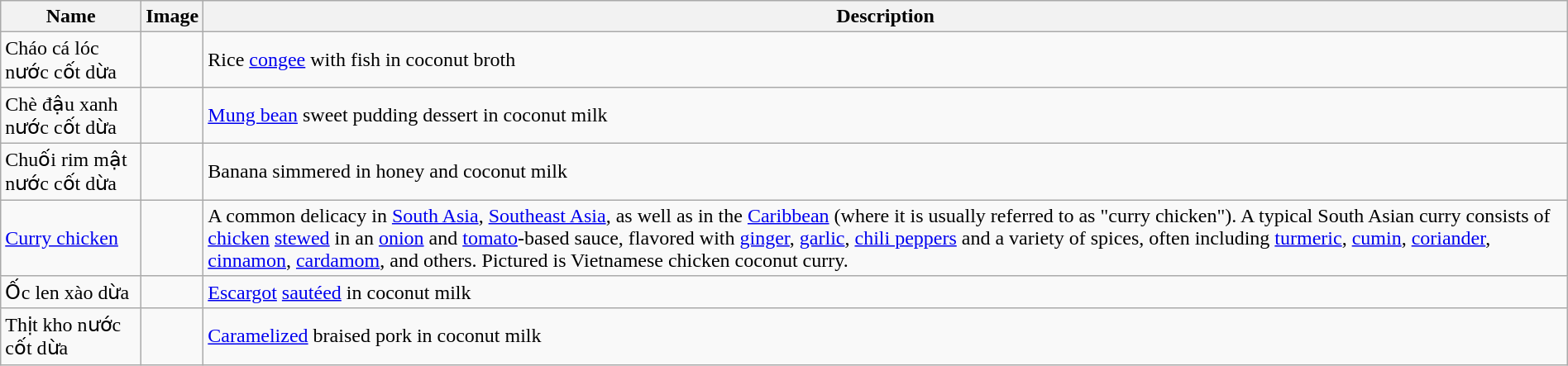<table Class="wikitable sortable" width="100%">
<tr>
<th>Name</th>
<th class="unsortable">Image</th>
<th>Description</th>
</tr>
<tr>
<td>Cháo cá lóc nước cốt dừa</td>
<td></td>
<td>Rice <a href='#'>congee</a> with fish in coconut broth</td>
</tr>
<tr>
<td>Chè đậu xanh nước cốt dừa</td>
<td></td>
<td><a href='#'>Mung bean</a> sweet pudding dessert in coconut milk</td>
</tr>
<tr>
<td>Chuối rim mật nước cốt dừa</td>
<td></td>
<td>Banana simmered in honey and coconut milk</td>
</tr>
<tr>
<td><a href='#'>Curry chicken</a></td>
<td></td>
<td>A common delicacy in <a href='#'>South Asia</a>, <a href='#'>Southeast Asia</a>, as well as in the <a href='#'>Caribbean</a> (where it is usually referred to as "curry chicken"). A typical South Asian curry consists of <a href='#'>chicken</a> <a href='#'>stewed</a> in an <a href='#'>onion</a> and <a href='#'>tomato</a>-based sauce, flavored with <a href='#'>ginger</a>, <a href='#'>garlic</a>, <a href='#'>chili peppers</a> and a variety of spices, often including <a href='#'>turmeric</a>, <a href='#'>cumin</a>, <a href='#'>coriander</a>, <a href='#'>cinnamon</a>, <a href='#'>cardamom</a>, and others. Pictured is Vietnamese chicken coconut curry.</td>
</tr>
<tr>
<td>Ốc len xào dừa</td>
<td></td>
<td><a href='#'>Escargot</a> <a href='#'>sautéed</a> in coconut milk</td>
</tr>
<tr>
<td>Thịt kho nước cốt dừa</td>
<td></td>
<td><a href='#'>Caramelized</a> braised pork in coconut milk</td>
</tr>
</table>
